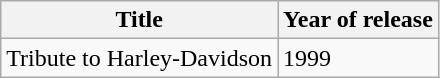<table class="wikitable">
<tr>
<th>Title</th>
<th>Year of release</th>
</tr>
<tr>
<td>Tribute to Harley-Davidson</td>
<td>1999</td>
</tr>
</table>
